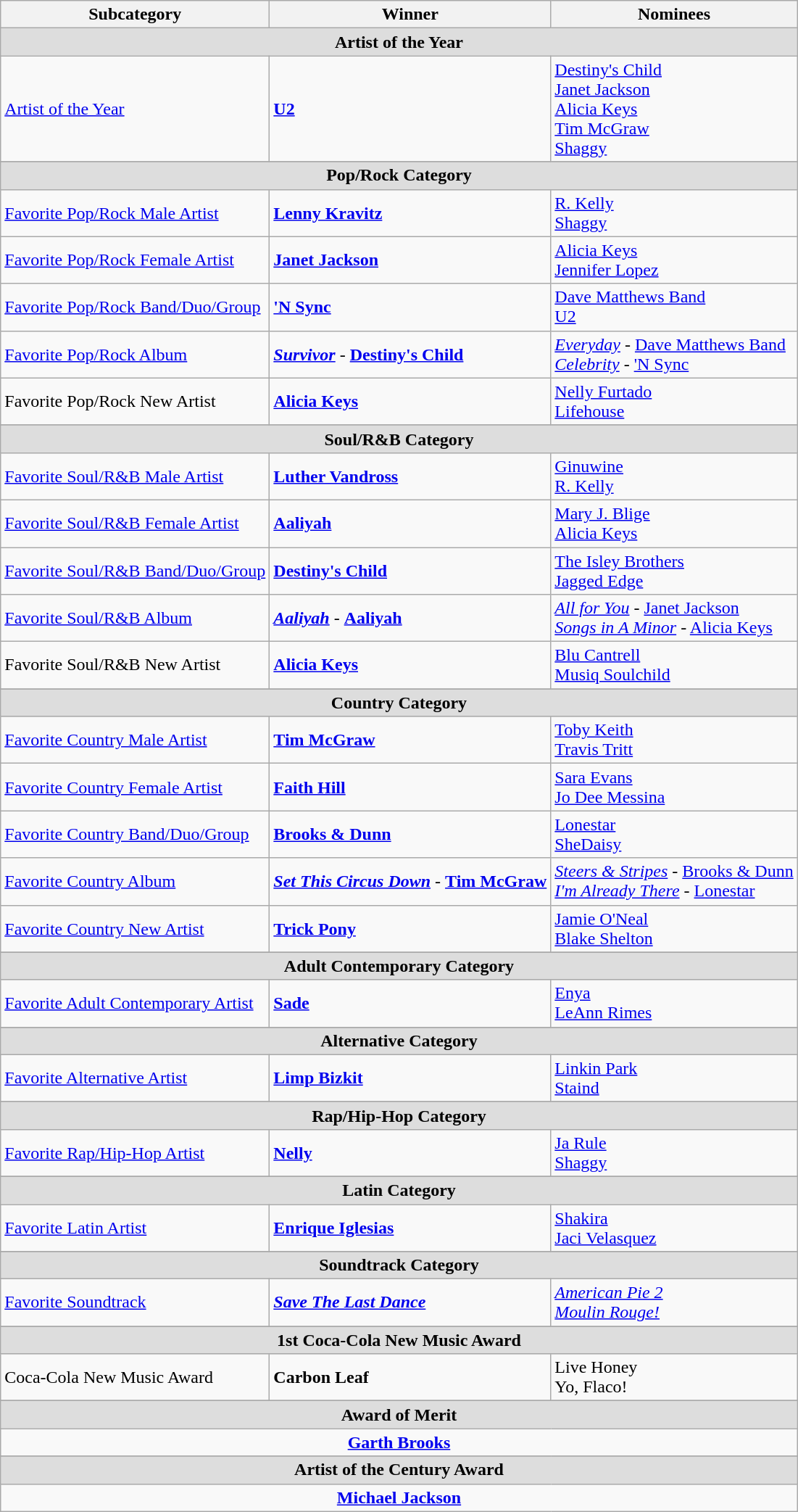<table class="wikitable">
<tr>
<th><strong>Subcategory</strong></th>
<th><strong>Winner</strong></th>
<th><strong>Nominees</strong></th>
</tr>
<tr bgcolor="#DDDDDD">
<td colspan=3 align=center><strong>Artist of the Year</strong></td>
</tr>
<tr>
<td><a href='#'>Artist of the Year</a></td>
<td><strong><a href='#'>U2</a></strong></td>
<td><a href='#'>Destiny's Child</a> <br> <a href='#'>Janet Jackson</a> <br> <a href='#'>Alicia Keys</a> <br> <a href='#'>Tim McGraw</a> <br> <a href='#'>Shaggy</a></td>
</tr>
<tr>
</tr>
<tr bgcolor="#DDDDDD">
<td colspan=3 align=center><strong>Pop/Rock Category</strong></td>
</tr>
<tr>
<td><a href='#'>Favorite Pop/Rock Male Artist</a></td>
<td><strong><a href='#'>Lenny Kravitz</a></strong></td>
<td><a href='#'>R. Kelly</a> <br> <a href='#'>Shaggy</a></td>
</tr>
<tr>
<td><a href='#'>Favorite Pop/Rock Female Artist</a></td>
<td><strong><a href='#'>Janet Jackson</a></strong></td>
<td><a href='#'>Alicia Keys</a> <br> <a href='#'>Jennifer Lopez</a></td>
</tr>
<tr>
<td><a href='#'>Favorite Pop/Rock Band/Duo/Group</a></td>
<td><strong><a href='#'>'N Sync</a></strong></td>
<td><a href='#'>Dave Matthews Band</a> <br> <a href='#'>U2</a></td>
</tr>
<tr>
<td><a href='#'>Favorite Pop/Rock Album</a></td>
<td><strong><em><a href='#'>Survivor</a></em></strong> - <strong><a href='#'>Destiny's Child</a></strong></td>
<td><em><a href='#'>Everyday</a></em> - <a href='#'>Dave Matthews Band</a> <br> <em><a href='#'>Celebrity</a></em> - <a href='#'>'N Sync</a></td>
</tr>
<tr>
<td>Favorite Pop/Rock New Artist</td>
<td><strong><a href='#'>Alicia Keys</a></strong></td>
<td><a href='#'>Nelly Furtado</a> <br> <a href='#'>Lifehouse</a></td>
</tr>
<tr>
</tr>
<tr bgcolor="#DDDDDD">
<td colspan=3 align=center><strong>Soul/R&B Category</strong></td>
</tr>
<tr>
<td><a href='#'>Favorite Soul/R&B Male Artist</a></td>
<td><strong><a href='#'>Luther Vandross</a></strong></td>
<td><a href='#'>Ginuwine</a> <br> <a href='#'>R. Kelly</a></td>
</tr>
<tr>
<td><a href='#'>Favorite Soul/R&B Female Artist</a></td>
<td><strong><a href='#'>Aaliyah</a></strong></td>
<td><a href='#'>Mary J. Blige</a> <br> <a href='#'>Alicia Keys</a></td>
</tr>
<tr>
<td><a href='#'>Favorite Soul/R&B Band/Duo/Group</a></td>
<td><strong><a href='#'>Destiny's Child</a></strong></td>
<td><a href='#'>The Isley Brothers</a> <br> <a href='#'>Jagged Edge</a></td>
</tr>
<tr>
<td><a href='#'>Favorite Soul/R&B Album</a></td>
<td><strong><em><a href='#'>Aaliyah</a></em></strong> - <strong><a href='#'>Aaliyah</a></strong></td>
<td><em><a href='#'>All for You</a></em> - <a href='#'>Janet Jackson</a> <br> <em><a href='#'>Songs in A Minor</a></em> - <a href='#'>Alicia Keys</a></td>
</tr>
<tr>
<td>Favorite Soul/R&B New Artist</td>
<td><strong><a href='#'>Alicia Keys</a></strong></td>
<td><a href='#'>Blu Cantrell</a> <br> <a href='#'>Musiq Soulchild</a></td>
</tr>
<tr>
</tr>
<tr bgcolor="#DDDDDD">
<td colspan=3 align=center><strong>Country Category</strong></td>
</tr>
<tr>
<td><a href='#'>Favorite Country Male Artist</a></td>
<td><strong><a href='#'>Tim McGraw</a></strong></td>
<td><a href='#'>Toby Keith</a> <br> <a href='#'>Travis Tritt</a></td>
</tr>
<tr>
<td><a href='#'>Favorite Country Female Artist</a></td>
<td><strong><a href='#'>Faith Hill</a></strong></td>
<td><a href='#'>Sara Evans</a> <br> <a href='#'>Jo Dee Messina</a></td>
</tr>
<tr>
<td><a href='#'>Favorite Country Band/Duo/Group</a></td>
<td><strong><a href='#'>Brooks & Dunn</a></strong></td>
<td><a href='#'>Lonestar</a> <br> <a href='#'>SheDaisy</a></td>
</tr>
<tr>
<td><a href='#'>Favorite Country Album</a></td>
<td><strong><em><a href='#'>Set This Circus Down</a></em></strong> - <strong><a href='#'>Tim McGraw</a></strong></td>
<td><em><a href='#'>Steers & Stripes</a></em> - <a href='#'>Brooks & Dunn</a> <br> <em><a href='#'>I'm Already There</a></em> - <a href='#'>Lonestar</a></td>
</tr>
<tr>
<td><a href='#'>Favorite Country New Artist</a></td>
<td><strong><a href='#'>Trick Pony</a></strong></td>
<td><a href='#'>Jamie O'Neal</a> <br> <a href='#'>Blake Shelton</a></td>
</tr>
<tr>
</tr>
<tr bgcolor="#DDDDDD">
<td colspan=3 align=center><strong>Adult Contemporary Category</strong></td>
</tr>
<tr>
<td><a href='#'>Favorite Adult Contemporary Artist</a></td>
<td><strong><a href='#'>Sade</a></strong></td>
<td><a href='#'>Enya</a> <br> <a href='#'>LeAnn Rimes</a></td>
</tr>
<tr>
</tr>
<tr bgcolor="#DDDDDD">
<td colspan=3 align=center><strong>Alternative Category</strong></td>
</tr>
<tr>
<td><a href='#'>Favorite Alternative Artist</a></td>
<td><strong><a href='#'>Limp Bizkit</a></strong></td>
<td><a href='#'>Linkin Park</a> <br> <a href='#'>Staind</a></td>
</tr>
<tr>
</tr>
<tr bgcolor="#DDDDDD">
<td colspan=3 align=center><strong>Rap/Hip-Hop Category</strong></td>
</tr>
<tr>
<td><a href='#'>Favorite Rap/Hip-Hop Artist</a></td>
<td><strong><a href='#'>Nelly</a></strong></td>
<td><a href='#'>Ja Rule</a> <br> <a href='#'>Shaggy</a></td>
</tr>
<tr>
</tr>
<tr bgcolor="#DDDDDD">
<td colspan=3 align=center><strong>Latin Category</strong></td>
</tr>
<tr>
<td><a href='#'>Favorite Latin Artist</a></td>
<td><strong><a href='#'>Enrique Iglesias</a></strong></td>
<td><a href='#'>Shakira</a> <br> <a href='#'>Jaci Velasquez</a></td>
</tr>
<tr>
</tr>
<tr bgcolor="#DDDDDD">
<td colspan=3 align=center><strong>Soundtrack Category</strong></td>
</tr>
<tr>
<td><a href='#'>Favorite Soundtrack</a></td>
<td><strong><em><a href='#'>Save The Last Dance</a></em></strong></td>
<td><em><a href='#'>American Pie 2</a></em> <br> <em><a href='#'>Moulin Rouge!</a></em></td>
</tr>
<tr>
</tr>
<tr bgcolor="#DDDDDD">
<td colspan=3 align=center><strong>1st Coca-Cola New Music Award</strong></td>
</tr>
<tr>
<td>Coca-Cola New Music Award</td>
<td><strong>Carbon Leaf</strong></td>
<td>Live Honey <br> Yo, Flaco!</td>
</tr>
<tr>
</tr>
<tr bgcolor="#DDDDDD">
<td colspan=3 align=center><strong>Award of Merit</strong></td>
</tr>
<tr>
<td colspan=3 align=center><strong><a href='#'>Garth Brooks</a></strong></td>
</tr>
<tr>
</tr>
<tr bgcolor="#DDDDDD">
<td colspan=3 align=center><strong>Artist of the Century Award</strong></td>
</tr>
<tr>
<td colspan=3 align=center><strong><a href='#'>Michael Jackson</a></strong></td>
</tr>
</table>
